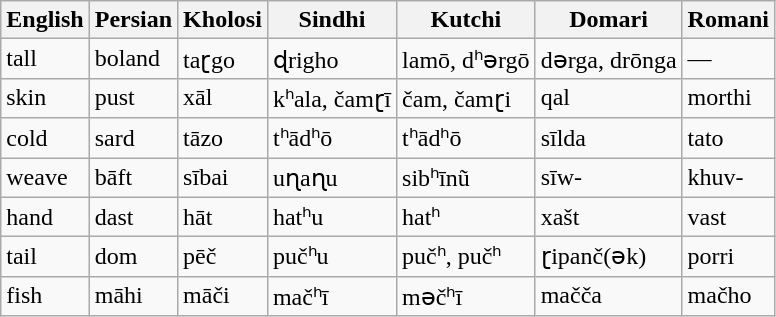<table class=wikitable>
<tr>
<th>English</th>
<th>Persian</th>
<th>Kholosi</th>
<th>Sindhi</th>
<th>Kutchi</th>
<th>Domari</th>
<th>Romani</th>
</tr>
<tr>
<td>tall</td>
<td>boland</td>
<td>taɽgo</td>
<td>ɖrigho</td>
<td>lamō, dʰərgō</td>
<td>dərga, drōnga</td>
<td>—</td>
</tr>
<tr>
<td>skin</td>
<td>pust</td>
<td>xāl</td>
<td>kʰala, čamɽī</td>
<td>čam, čamɽi</td>
<td>qal</td>
<td>morthi</td>
</tr>
<tr>
<td>cold</td>
<td>sard</td>
<td>tāzo</td>
<td>tʰādʰō</td>
<td>tʰādʰō</td>
<td>sīlda</td>
<td>tato</td>
</tr>
<tr>
<td>weave</td>
<td>bāft</td>
<td>sībai</td>
<td>uɳaɳu</td>
<td>sibʰīnũ</td>
<td>sīw-</td>
<td>khuv-</td>
</tr>
<tr>
<td>hand</td>
<td>dast</td>
<td>hāt</td>
<td>hatʰu</td>
<td>hatʰ</td>
<td>xašt</td>
<td>vast</td>
</tr>
<tr>
<td>tail</td>
<td>dom</td>
<td>pēč</td>
<td>pučʰu</td>
<td>pučʰ, pučʰ</td>
<td>ɽipanč(ək)</td>
<td>porri</td>
</tr>
<tr>
<td>fish</td>
<td>māhi</td>
<td>māči</td>
<td>mačʰī</td>
<td>məčʰī</td>
<td>mačča</td>
<td>mačho</td>
</tr>
</table>
